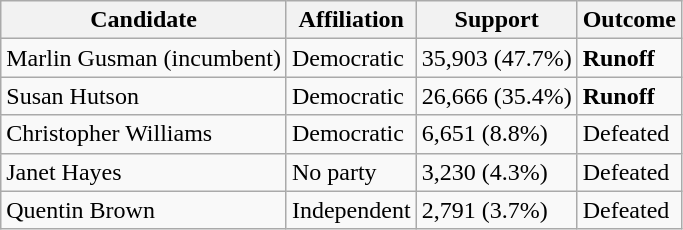<table class="wikitable">
<tr>
<th>Candidate</th>
<th>Affiliation</th>
<th>Support</th>
<th>Outcome</th>
</tr>
<tr>
<td>Marlin Gusman (incumbent)</td>
<td>Democratic</td>
<td>35,903 (47.7%)</td>
<td><strong>Runoff</strong></td>
</tr>
<tr>
<td>Susan Hutson</td>
<td>Democratic</td>
<td>26,666 (35.4%)</td>
<td><strong>Runoff</strong></td>
</tr>
<tr>
<td>Christopher Williams</td>
<td>Democratic</td>
<td>6,651 (8.8%)</td>
<td>Defeated</td>
</tr>
<tr>
<td>Janet Hayes</td>
<td>No party</td>
<td>3,230 (4.3%)</td>
<td>Defeated</td>
</tr>
<tr>
<td>Quentin Brown</td>
<td>Independent</td>
<td>2,791 (3.7%)</td>
<td>Defeated</td>
</tr>
</table>
